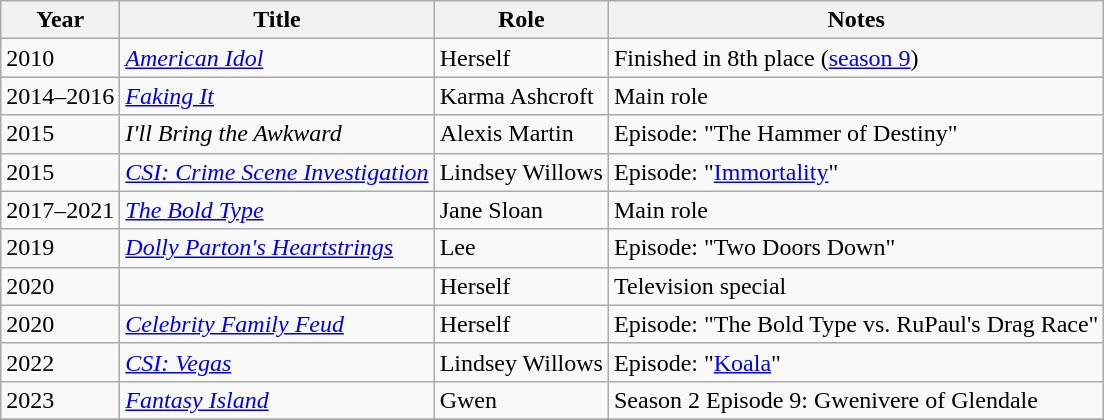<table class="wikitable sortable">
<tr>
<th>Year</th>
<th>Title</th>
<th>Role</th>
<th class="unsortable">Notes</th>
</tr>
<tr>
<td>2010</td>
<td><em><a href='#'>American Idol</a></em></td>
<td>Herself</td>
<td>Finished in 8th place (<a href='#'>season 9</a>)</td>
</tr>
<tr>
<td>2014–2016</td>
<td><em><a href='#'>Faking It</a></em></td>
<td>Karma Ashcroft</td>
<td>Main role</td>
</tr>
<tr>
<td>2015</td>
<td><em>I'll Bring the Awkward</em></td>
<td>Alexis Martin</td>
<td>Episode: "The Hammer of Destiny"</td>
</tr>
<tr>
<td>2015</td>
<td><em><a href='#'>CSI: Crime Scene Investigation</a></em></td>
<td>Lindsey Willows</td>
<td>Episode: "<a href='#'>Immortality</a>"</td>
</tr>
<tr>
<td>2017–2021</td>
<td><em><a href='#'>The Bold Type</a></em></td>
<td>Jane Sloan</td>
<td>Main role</td>
</tr>
<tr>
<td>2019</td>
<td><em><a href='#'>Dolly Parton's Heartstrings</a></em></td>
<td>Lee</td>
<td>Episode: "Two Doors Down"</td>
</tr>
<tr>
<td>2020</td>
<td><em></em></td>
<td>Herself</td>
<td>Television special</td>
</tr>
<tr>
<td>2020</td>
<td><em><a href='#'>Celebrity Family Feud</a></em></td>
<td>Herself</td>
<td>Episode: "The Bold Type vs. RuPaul's Drag Race"</td>
</tr>
<tr>
<td>2022</td>
<td><em><a href='#'>CSI: Vegas</a></em></td>
<td>Lindsey Willows</td>
<td>Episode: "<a href='#'>Koala</a>"</td>
</tr>
<tr>
<td>2023</td>
<td><em><a href='#'>Fantasy Island</a></em></td>
<td>Gwen</td>
<td>Season 2 Episode 9: Gwenivere of Glendale</td>
</tr>
<tr>
</tr>
</table>
